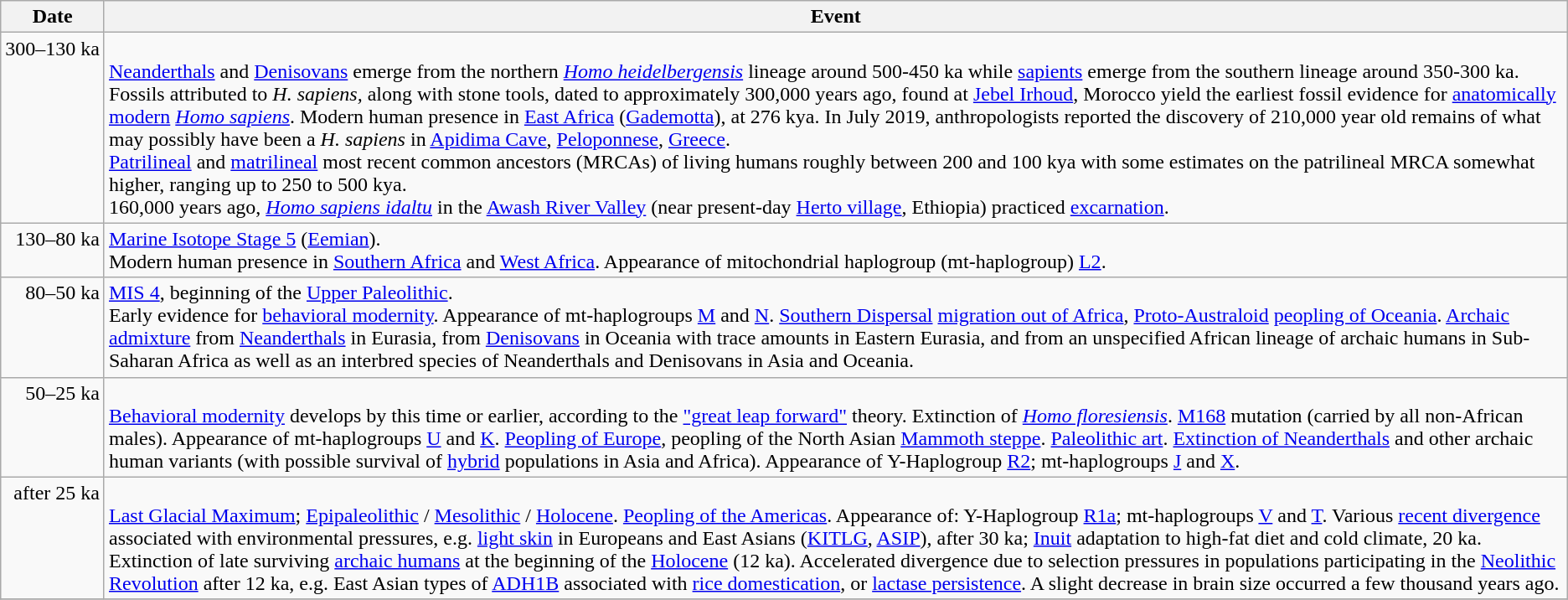<table class="wikitable">
<tr>
<th scope="col">Date</th>
<th scope="col">Event</th>
</tr>
<tr>
<td style="vertical-align: top; text-align: right; white-space: nowrap;">300–130 ka</td>
<td><br><a href='#'>Neanderthals</a> and <a href='#'>Denisovans</a> emerge from the northern <em><a href='#'>Homo heidelbergensis</a></em> lineage around 500-450 ka while <a href='#'>sapients</a> emerge  from the southern lineage around 350-300 ka.<br>Fossils attributed to <em>H. sapiens,</em> along with stone tools, dated to approximately 300,000 years ago, found at <a href='#'>Jebel Irhoud</a>, Morocco yield the earliest fossil evidence for <a href='#'>anatomically modern</a> <em><a href='#'>Homo sapiens</a></em>.
Modern human presence in <a href='#'>East Africa</a> (<a href='#'>Gademotta</a>), at 276 kya. In July 2019, anthropologists reported the discovery of 210,000 year old remains of what may possibly have been a <em>H. sapiens</em> in <a href='#'>Apidima Cave</a>, <a href='#'>Peloponnese</a>, <a href='#'>Greece</a>.<br><a href='#'>Patrilineal</a> and <a href='#'>matrilineal</a> most recent common ancestors (MRCAs) of living humans roughly between 200 and 100 kya
with some estimates on the patrilineal MRCA somewhat higher, ranging up to 250 to 500 kya.<br>160,000 years ago, <em><a href='#'>Homo sapiens idaltu</a></em> in the <a href='#'>Awash River Valley</a> (near present-day <a href='#'>Herto village</a>, Ethiopia) practiced <a href='#'>excarnation</a>.</td>
</tr>
<tr>
<td style="vertical-align: top; text-align: right; white-space: nowrap;">130–80 ka</td>
<td><a href='#'>Marine Isotope Stage 5</a> (<a href='#'>Eemian</a>).<br>Modern human presence in <a href='#'>Southern Africa</a> and <a href='#'>West Africa</a>.
Appearance of mitochondrial haplogroup (mt-haplogroup) <a href='#'>L2</a>.</td>
</tr>
<tr>
<td style="vertical-align: top; text-align: right; white-space: nowrap;">80–50 ka</td>
<td><a href='#'>MIS 4</a>, beginning of the <a href='#'>Upper Paleolithic</a>.<br>Early evidence for <a href='#'>behavioral modernity</a>.
Appearance of mt-haplogroups <a href='#'>M</a> and <a href='#'>N</a>. <a href='#'>Southern Dispersal</a>  <a href='#'>migration out of Africa</a>, <a href='#'>Proto-Australoid</a> <a href='#'>peopling of Oceania</a>. <a href='#'>Archaic admixture</a> from <a href='#'>Neanderthals</a> in Eurasia, from  <a href='#'>Denisovans</a> in Oceania with trace amounts in Eastern Eurasia, and from an unspecified African lineage of archaic humans in Sub-Saharan Africa as well as an interbred species of Neanderthals and Denisovans in Asia and Oceania.</td>
</tr>
<tr>
<td style="vertical-align: top; text-align: right; white-space: nowrap;">50–25 ka</td>
<td><br>
<a href='#'>Behavioral modernity</a> develops by this time or earlier, according to the <a href='#'>"great leap forward"</a> theory.
Extinction of <em><a href='#'>Homo floresiensis</a></em>.
<a href='#'>M168</a> mutation (carried by all non-African males).
Appearance of mt-haplogroups <a href='#'>U</a> and <a href='#'>K</a>.
<a href='#'>Peopling of Europe</a>, peopling of the North Asian <a href='#'>Mammoth steppe</a>. <a href='#'>Paleolithic art</a>.
<a href='#'>Extinction of Neanderthals</a> and other archaic human variants  (with possible survival of <a href='#'>hybrid</a> populations in Asia and Africa).
Appearance of Y-Haplogroup <a href='#'>R2</a>; mt-haplogroups <a href='#'>J</a> and <a href='#'>X</a>.</td>
</tr>
<tr>
<td style="vertical-align: top; text-align: right; white-space: nowrap;">after 25 ka</td>
<td><br><a href='#'>Last Glacial Maximum</a>; <a href='#'>Epipaleolithic</a> / <a href='#'>Mesolithic</a> / <a href='#'>Holocene</a>.
<a href='#'>Peopling of the Americas</a>.
Appearance of: Y-Haplogroup <a href='#'>R1a</a>; mt-haplogroups <a href='#'>V</a> and <a href='#'>T</a>.
Various <a href='#'>recent divergence</a> associated with environmental pressures,
e.g.  <a href='#'>light skin</a> in Europeans and East Asians (<a href='#'>KITLG</a>, <a href='#'>ASIP</a>), after 30 ka;
<a href='#'>Inuit</a> adaptation to high-fat diet and cold climate, 20 ka.<br>Extinction of late surviving <a href='#'>archaic humans</a> at the beginning of the <a href='#'>Holocene</a> (12 ka).
Accelerated divergence due to selection pressures in populations participating in the <a href='#'>Neolithic Revolution</a> after 12 ka, e.g.
East Asian types of <a href='#'>ADH1B</a> associated with <a href='#'>rice domestication</a>, or  <a href='#'>lactase persistence</a>. A slight decrease in brain size occurred a few thousand years ago.</td>
</tr>
<tr>
</tr>
</table>
